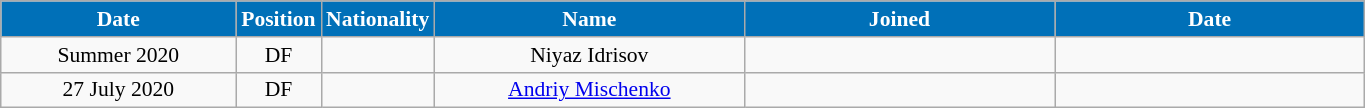<table class="wikitable"  style="text-align:center; font-size:90%; ">
<tr>
<th style="background:#0070B8; color:#FFFFFF; width:150px;">Date</th>
<th style="background:#0070B8; color:#FFFFFF; width:50px;">Position</th>
<th style="background:#0070B8; color:#FFFFFF; width:50px;">Nationality</th>
<th style="background:#0070B8; color:#FFFFFF; width:200px;">Name</th>
<th style="background:#0070B8; color:#FFFFFF; width:200px;">Joined</th>
<th style="background:#0070B8; color:#FFFFFF; width:200px;">Date</th>
</tr>
<tr>
<td>Summer 2020</td>
<td>DF</td>
<td></td>
<td>Niyaz Idrisov</td>
<td></td>
<td></td>
</tr>
<tr>
<td>27 July 2020</td>
<td>DF</td>
<td></td>
<td><a href='#'>Andriy Mischenko</a></td>
<td></td>
<td></td>
</tr>
</table>
